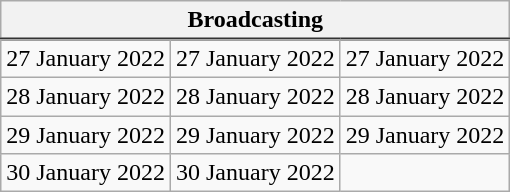<table class=wikitable style="text-align:center;">
<tr>
<th colspan=3>Broadcasting</th>
</tr>
<tr style="border-top: 2px solid #333333;">
</tr>
<tr>
<td>27 January 2022 </td>
<td>27 January 2022 </td>
<td>27 January 2022 </td>
</tr>
<tr>
<td>28 January 2022 </td>
<td>28 January 2022 </td>
<td>28 January 2022 </td>
</tr>
<tr>
<td>29 January 2022 </td>
<td>29 January 2022 </td>
<td>29 January 2022 </td>
</tr>
<tr>
<td>30 January 2022 </td>
<td>30 January 2022 </td>
</tr>
</table>
